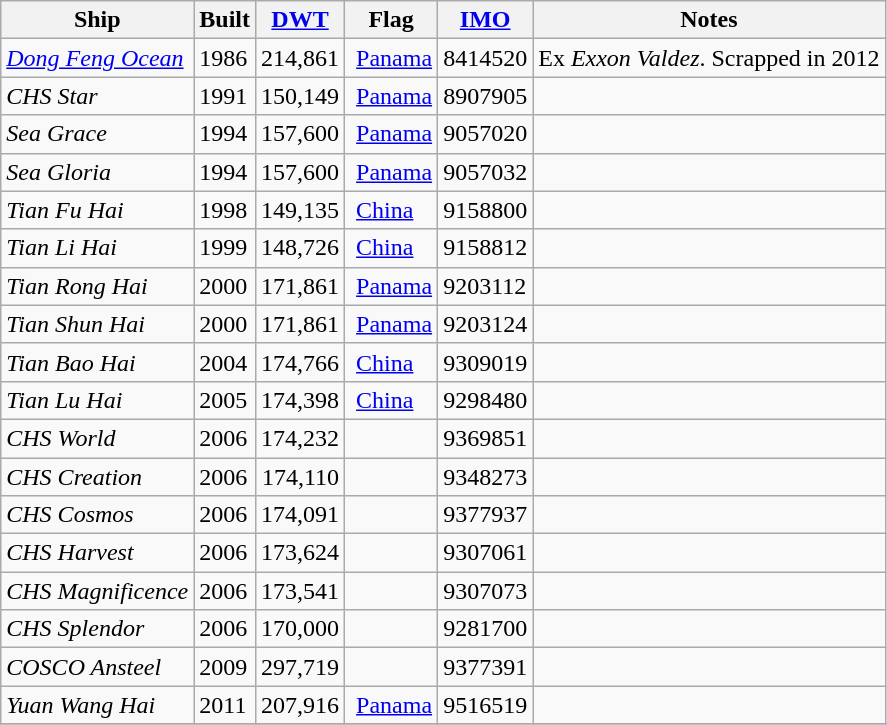<table class="wikitable">
<tr>
<th>Ship</th>
<th>Built</th>
<th><a href='#'>DWT</a></th>
<th>Flag</th>
<th><a href='#'>IMO</a></th>
<th>Notes</th>
</tr>
<tr>
<td><a href='#'><em>Dong Feng Ocean</em></a></td>
<td>1986</td>
<td align=right>214,861</td>
<td> <a href='#'>Panama</a></td>
<td>8414520</td>
<td>Ex <em>Exxon Valdez</em>. Scrapped in 2012</td>
</tr>
<tr>
<td><em>CHS Star</em></td>
<td>1991</td>
<td align=right>150,149</td>
<td> <a href='#'>Panama</a></td>
<td>8907905</td>
<td></td>
</tr>
<tr>
<td><em>Sea Grace</em></td>
<td>1994</td>
<td align=right>157,600</td>
<td> <a href='#'>Panama</a></td>
<td>9057020</td>
<td></td>
</tr>
<tr>
<td><em>Sea Gloria</em></td>
<td>1994</td>
<td align=right>157,600</td>
<td> <a href='#'>Panama</a></td>
<td>9057032</td>
<td></td>
</tr>
<tr>
<td><em>Tian Fu Hai</em></td>
<td>1998</td>
<td align=right>149,135</td>
<td> <a href='#'>China</a></td>
<td>9158800</td>
<td></td>
</tr>
<tr>
<td><em>Tian Li Hai</em></td>
<td>1999</td>
<td align=right>148,726</td>
<td> <a href='#'>China</a></td>
<td>9158812</td>
<td></td>
</tr>
<tr>
<td><em>Tian Rong Hai</em></td>
<td>2000</td>
<td align=right>171,861</td>
<td> <a href='#'>Panama</a></td>
<td>9203112</td>
<td></td>
</tr>
<tr>
<td><em>Tian Shun Hai</em></td>
<td>2000</td>
<td align=right>171,861</td>
<td> <a href='#'>Panama</a></td>
<td>9203124</td>
<td></td>
</tr>
<tr>
<td><em>Tian Bao Hai</em></td>
<td>2004</td>
<td align=right>174,766</td>
<td> <a href='#'>China</a></td>
<td>9309019</td>
<td></td>
</tr>
<tr>
<td><em>Tian Lu Hai</em></td>
<td>2005</td>
<td align=right>174,398</td>
<td> <a href='#'>China</a></td>
<td>9298480</td>
<td></td>
</tr>
<tr>
<td><em>CHS World</em></td>
<td>2006</td>
<td align=right>174,232</td>
<td></td>
<td>9369851</td>
<td></td>
</tr>
<tr>
<td><em>CHS Creation</em></td>
<td>2006</td>
<td align=right>174,110</td>
<td></td>
<td>9348273</td>
<td></td>
</tr>
<tr>
<td><em>CHS Cosmos</em></td>
<td>2006</td>
<td align=right>174,091</td>
<td></td>
<td>9377937</td>
<td></td>
</tr>
<tr>
<td><em>CHS Harvest</em></td>
<td>2006</td>
<td align=right>173,624</td>
<td></td>
<td>9307061</td>
<td></td>
</tr>
<tr>
<td><em>CHS Magnificence</em></td>
<td>2006</td>
<td align=right>173,541</td>
<td></td>
<td>9307073</td>
<td></td>
</tr>
<tr>
<td><em>CHS Splendor</em></td>
<td>2006</td>
<td align=right>170,000</td>
<td></td>
<td>9281700</td>
<td></td>
</tr>
<tr>
<td><em>COSCO Ansteel</em></td>
<td>2009</td>
<td align=right>297,719</td>
<td></td>
<td>9377391</td>
<td></td>
</tr>
<tr>
<td><em>Yuan Wang Hai</em></td>
<td>2011</td>
<td align=right>207,916</td>
<td> <a href='#'>Panama</a></td>
<td>9516519</td>
<td></td>
</tr>
<tr>
</tr>
</table>
